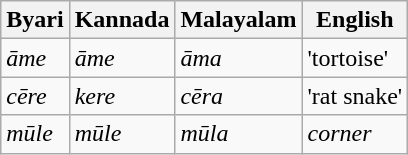<table class=wikitable>
<tr>
<th><strong>Byari</strong></th>
<th><strong>Kannada</strong></th>
<th><strong>Malayalam</strong></th>
<th><strong>English</strong></th>
</tr>
<tr>
<td><em>āme</em></td>
<td><em>āme</em></td>
<td><em>āma</em></td>
<td>'tortoise'</td>
</tr>
<tr>
<td><em>cēre</em></td>
<td><em>kere</em></td>
<td><em>cēra</em></td>
<td>'rat snake'</td>
</tr>
<tr>
<td><em>mūle</em></td>
<td><em>mūle</em></td>
<td><em>mūla</em></td>
<td><em>corner</em></td>
</tr>
</table>
